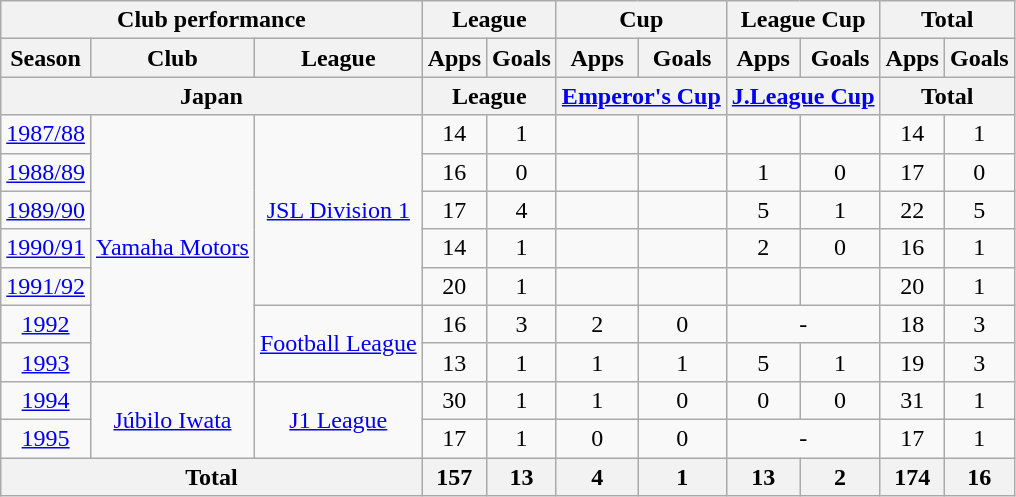<table class="wikitable" style="text-align:center;">
<tr>
<th colspan=3>Club performance</th>
<th colspan=2>League</th>
<th colspan=2>Cup</th>
<th colspan=2>League Cup</th>
<th colspan=2>Total</th>
</tr>
<tr>
<th>Season</th>
<th>Club</th>
<th>League</th>
<th>Apps</th>
<th>Goals</th>
<th>Apps</th>
<th>Goals</th>
<th>Apps</th>
<th>Goals</th>
<th>Apps</th>
<th>Goals</th>
</tr>
<tr>
<th colspan=3>Japan</th>
<th colspan=2>League</th>
<th colspan=2><a href='#'>Emperor's Cup</a></th>
<th colspan=2><a href='#'>J.League Cup</a></th>
<th colspan=2>Total</th>
</tr>
<tr>
<td><a href='#'>1987/88</a></td>
<td rowspan="7"><a href='#'>Yamaha Motors</a></td>
<td rowspan="5"><a href='#'>JSL Division 1</a></td>
<td>14</td>
<td>1</td>
<td></td>
<td></td>
<td></td>
<td></td>
<td>14</td>
<td>1</td>
</tr>
<tr>
<td><a href='#'>1988/89</a></td>
<td>16</td>
<td>0</td>
<td></td>
<td></td>
<td>1</td>
<td>0</td>
<td>17</td>
<td>0</td>
</tr>
<tr>
<td><a href='#'>1989/90</a></td>
<td>17</td>
<td>4</td>
<td></td>
<td></td>
<td>5</td>
<td>1</td>
<td>22</td>
<td>5</td>
</tr>
<tr>
<td><a href='#'>1990/91</a></td>
<td>14</td>
<td>1</td>
<td></td>
<td></td>
<td>2</td>
<td>0</td>
<td>16</td>
<td>1</td>
</tr>
<tr>
<td><a href='#'>1991/92</a></td>
<td>20</td>
<td>1</td>
<td></td>
<td></td>
<td></td>
<td></td>
<td>20</td>
<td>1</td>
</tr>
<tr>
<td><a href='#'>1992</a></td>
<td rowspan="2"><a href='#'>Football League</a></td>
<td>16</td>
<td>3</td>
<td>2</td>
<td>0</td>
<td colspan="2">-</td>
<td>18</td>
<td>3</td>
</tr>
<tr>
<td><a href='#'>1993</a></td>
<td>13</td>
<td>1</td>
<td>1</td>
<td>1</td>
<td>5</td>
<td>1</td>
<td>19</td>
<td>3</td>
</tr>
<tr>
<td><a href='#'>1994</a></td>
<td rowspan=2><a href='#'>Júbilo Iwata</a></td>
<td rowspan=2><a href='#'>J1 League</a></td>
<td>30</td>
<td>1</td>
<td>1</td>
<td>0</td>
<td>0</td>
<td>0</td>
<td>31</td>
<td>1</td>
</tr>
<tr>
<td><a href='#'>1995</a></td>
<td>17</td>
<td>1</td>
<td>0</td>
<td>0</td>
<td colspan=2>-</td>
<td>17</td>
<td>1</td>
</tr>
<tr>
<th colspan=3>Total</th>
<th>157</th>
<th>13</th>
<th>4</th>
<th>1</th>
<th>13</th>
<th>2</th>
<th>174</th>
<th>16</th>
</tr>
</table>
